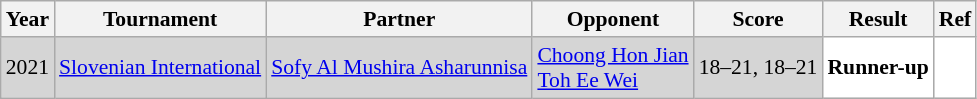<table class="sortable wikitable" style="font-size: 90%;">
<tr>
<th>Year</th>
<th>Tournament</th>
<th>Partner</th>
<th>Opponent</th>
<th>Score</th>
<th>Result</th>
<th>Ref</th>
</tr>
<tr style="background:#D5D5D5">
<td align="center">2021</td>
<td align="left"><a href='#'>Slovenian International</a></td>
<td align="left"> <a href='#'>Sofy Al Mushira Asharunnisa</a></td>
<td align="left"> <a href='#'>Choong Hon Jian</a><br> <a href='#'>Toh Ee Wei</a></td>
<td align="left">18–21, 18–21</td>
<td style="text-align:left; background:white"> <strong>Runner-up</strong></td>
<td style="text-align:center; background:white"></td>
</tr>
</table>
